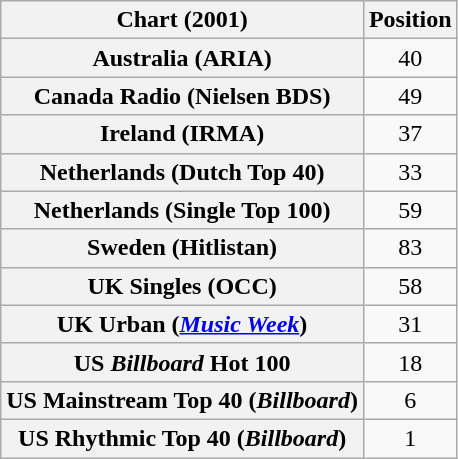<table class="wikitable sortable plainrowheaders" style="text-align:center">
<tr>
<th scope="col">Chart (2001)</th>
<th scope="col">Position</th>
</tr>
<tr>
<th scope="row">Australia (ARIA)</th>
<td>40</td>
</tr>
<tr>
<th scope="row">Canada Radio (Nielsen BDS)</th>
<td>49</td>
</tr>
<tr>
<th scope="row">Ireland (IRMA)</th>
<td>37</td>
</tr>
<tr>
<th scope="row">Netherlands (Dutch Top 40)</th>
<td>33</td>
</tr>
<tr>
<th scope="row">Netherlands (Single Top 100)</th>
<td>59</td>
</tr>
<tr>
<th scope="row">Sweden (Hitlistan)</th>
<td>83</td>
</tr>
<tr>
<th scope="row">UK Singles (OCC)</th>
<td>58</td>
</tr>
<tr>
<th scope="row">UK Urban (<em><a href='#'>Music Week</a></em>)</th>
<td>31</td>
</tr>
<tr>
<th scope="row">US <em>Billboard</em> Hot 100</th>
<td>18</td>
</tr>
<tr>
<th scope="row">US Mainstream Top 40 (<em>Billboard</em>)</th>
<td>6</td>
</tr>
<tr>
<th scope="row">US Rhythmic Top 40 (<em>Billboard</em>)</th>
<td>1</td>
</tr>
</table>
